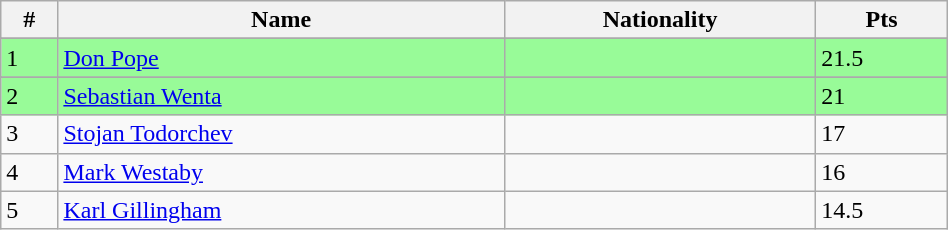<table class="wikitable" style="display: inline-table; width: 50%;">
<tr>
<th>#</th>
<th>Name</th>
<th>Nationality</th>
<th>Pts</th>
</tr>
<tr>
</tr>
<tr style="background:palegreen">
<td>1</td>
<td><a href='#'>Don Pope</a></td>
<td></td>
<td>21.5</td>
</tr>
<tr>
</tr>
<tr style="background:palegreen">
<td>2</td>
<td><a href='#'>Sebastian Wenta</a></td>
<td></td>
<td>21</td>
</tr>
<tr>
<td>3</td>
<td><a href='#'>Stojan Todorchev</a></td>
<td></td>
<td>17</td>
</tr>
<tr>
<td>4</td>
<td><a href='#'>Mark Westaby</a></td>
<td></td>
<td>16</td>
</tr>
<tr>
<td>5</td>
<td><a href='#'>Karl Gillingham</a></td>
<td></td>
<td>14.5</td>
</tr>
</table>
